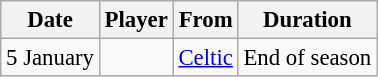<table class="wikitable sortable" style="font-size:95%">
<tr>
<th>Date</th>
<th>Player</th>
<th>From</th>
<th>Duration</th>
</tr>
<tr>
<td>5 January</td>
<td> </td>
<td><a href='#'>Celtic</a></td>
<td>End of season</td>
</tr>
</table>
